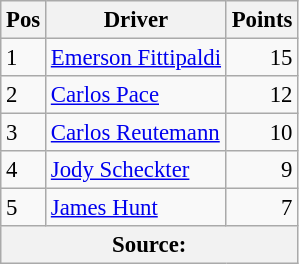<table class="wikitable" style="font-size: 95%;">
<tr>
<th>Pos</th>
<th>Driver</th>
<th>Points</th>
</tr>
<tr>
<td>1</td>
<td> <a href='#'>Emerson Fittipaldi</a></td>
<td align="right">15</td>
</tr>
<tr>
<td>2</td>
<td> <a href='#'>Carlos Pace</a></td>
<td align="right">12</td>
</tr>
<tr>
<td>3</td>
<td> <a href='#'>Carlos Reutemann</a></td>
<td align="right">10</td>
</tr>
<tr>
<td>4</td>
<td> <a href='#'>Jody Scheckter</a></td>
<td align="right">9</td>
</tr>
<tr>
<td>5</td>
<td> <a href='#'>James Hunt</a></td>
<td align="right">7</td>
</tr>
<tr>
<th colspan=4>Source:</th>
</tr>
</table>
